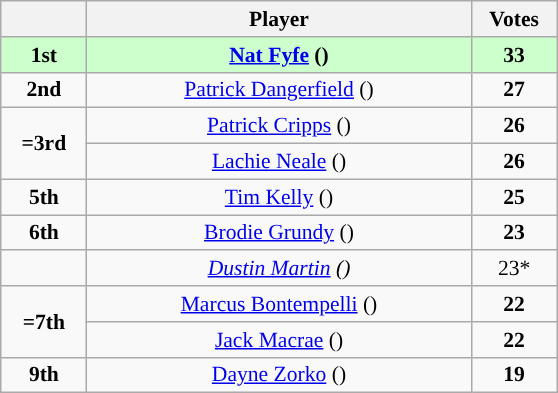<table class="wikitable" style="margin:1em auto; text-align: center; font-size: 90%;">
<tr>
<th style="width:50px;"></th>
<th style="width:250px;">Player</th>
<th style="width:50px;">Votes</th>
</tr>
<tr style="background:#cfc;">
<td><strong>1st</strong></td>
<td><strong><a href='#'>Nat Fyfe</a> ()</strong></td>
<td><strong>33</strong></td>
</tr>
<tr>
<td><strong>2nd</strong></td>
<td><a href='#'>Patrick Dangerfield</a> ()</td>
<td><strong>27</strong></td>
</tr>
<tr>
<td rowspan=2><strong>=3rd</strong></td>
<td><a href='#'>Patrick Cripps</a> ()</td>
<td><strong>26</strong></td>
</tr>
<tr>
<td><a href='#'>Lachie Neale</a> ()</td>
<td><strong>26</strong></td>
</tr>
<tr>
<td><strong>5th</strong></td>
<td><a href='#'>Tim Kelly</a> ()</td>
<td><strong>25</strong></td>
</tr>
<tr>
<td><strong>6th</strong></td>
<td><a href='#'>Brodie Grundy</a> ()</td>
<td><strong>23</strong></td>
</tr>
<tr>
<td></td>
<td><em><a href='#'>Dustin Martin</a> ()</em></td>
<td>23*</td>
</tr>
<tr>
<td rowspan=2><strong>=7th</strong></td>
<td><a href='#'>Marcus Bontempelli</a> ()</td>
<td><strong>22</strong></td>
</tr>
<tr>
<td><a href='#'>Jack Macrae</a> ()</td>
<td><strong>22</strong></td>
</tr>
<tr>
<td><strong>9th</strong></td>
<td><a href='#'>Dayne Zorko</a> ()</td>
<td><strong>19</strong></td>
</tr>
</table>
